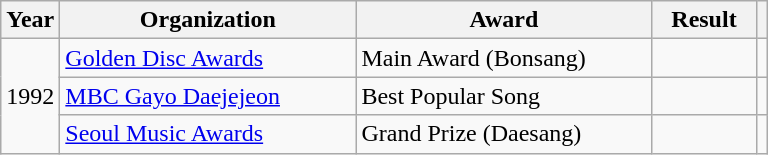<table class="wikitable plainrowheaders">
<tr>
<th scope="col">Year</th>
<th scope="col" width="190">Organization</th>
<th scope="col" width="190">Award</th>
<th scope="col" width="62">Result</th>
<th class="unsortable"></th>
</tr>
<tr>
<td rowspan="3">1992</td>
<td><a href='#'>Golden Disc Awards</a></td>
<td>Main Award (Bonsang)</td>
<td></td>
<td align="center"></td>
</tr>
<tr>
<td><a href='#'>MBC Gayo Daejejeon</a></td>
<td>Best Popular Song</td>
<td></td>
<td align="center"></td>
</tr>
<tr>
<td><a href='#'>Seoul Music Awards</a></td>
<td>Grand Prize (Daesang)</td>
<td></td>
<td align="center"></td>
</tr>
</table>
